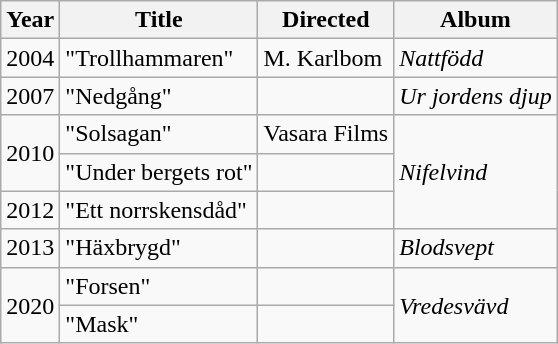<table class="wikitable">
<tr>
<th>Year</th>
<th>Title</th>
<th>Directed</th>
<th>Album</th>
</tr>
<tr>
<td>2004</td>
<td>"Trollhammaren"</td>
<td>M. Karlbom</td>
<td><em>Nattfödd</em></td>
</tr>
<tr>
<td>2007</td>
<td>"Nedgång"</td>
<td></td>
<td><em>Ur jordens djup</em></td>
</tr>
<tr>
<td rowspan=2>2010</td>
<td>"Solsagan"</td>
<td>Vasara Films</td>
<td rowspan=3><em>Nifelvind</em></td>
</tr>
<tr>
<td>"Under bergets rot"</td>
<td></td>
</tr>
<tr>
<td>2012</td>
<td>"Ett norrskensdåd"</td>
<td></td>
</tr>
<tr>
<td>2013</td>
<td>"Häxbrygd"</td>
<td></td>
<td><em>Blodsvept</em></td>
</tr>
<tr>
<td rowspan=2>2020</td>
<td>"Forsen"</td>
<td></td>
<td rowspan=2><em>Vredesvävd</em></td>
</tr>
<tr>
<td>"Mask"</td>
<td></td>
</tr>
</table>
